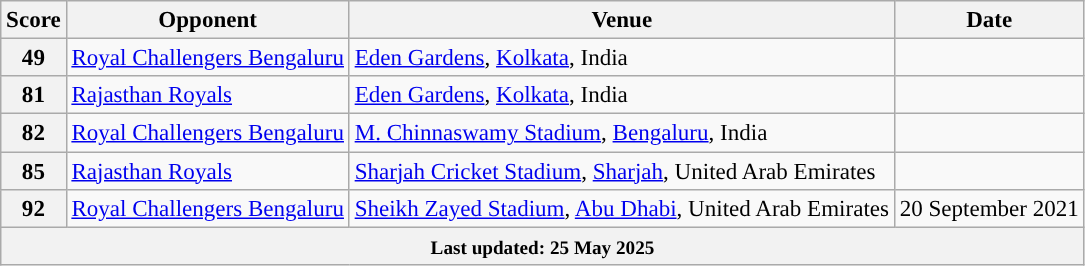<table class="wikitable" style="text-align:left;font-size:96%;">
<tr>
<th><strong>Score</strong></th>
<th><strong>Opponent</strong></th>
<th><strong>Venue</strong></th>
<th><strong>Date</strong></th>
</tr>
<tr>
<th>49</th>
<td><a href='#'>Royal Challengers Bengaluru</a></td>
<td><a href='#'>Eden Gardens</a>, <a href='#'>Kolkata</a>, India</td>
<td></td>
</tr>
<tr>
<th>81</th>
<td><a href='#'>Rajasthan Royals</a></td>
<td><a href='#'>Eden Gardens</a>, <a href='#'>Kolkata</a>, India</td>
<td></td>
</tr>
<tr>
<th>82</th>
<td><a href='#'>Royal Challengers Bengaluru</a></td>
<td><a href='#'>M. Chinnaswamy Stadium</a>, <a href='#'>Bengaluru</a>, India</td>
<td></td>
</tr>
<tr>
<th>85</th>
<td><a href='#'>Rajasthan Royals</a></td>
<td><a href='#'>Sharjah Cricket Stadium</a>, <a href='#'>Sharjah</a>, United Arab Emirates</td>
<td></td>
</tr>
<tr>
<th>92</th>
<td><a href='#'>Royal Challengers Bengaluru</a></td>
<td><a href='#'>Sheikh Zayed Stadium</a>, <a href='#'>Abu Dhabi</a>, United Arab Emirates</td>
<td>20 September 2021</td>
</tr>
<tr class=sortbottom>
<th colspan="4"><small>Last updated: 25 May 2025</small></th>
</tr>
</table>
